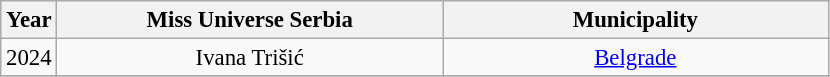<table class="wikitable sortable" style="font-size:95%; text-align:center;">
<tr>
<th !width="60">Year</th>
<th width="250">Miss Universe Serbia</th>
<th width="250">Municipality</th>
</tr>
<tr>
<td>2024</td>
<td>Ivana Trišić</td>
<td><a href='#'>Belgrade</a></td>
</tr>
<tr>
</tr>
</table>
